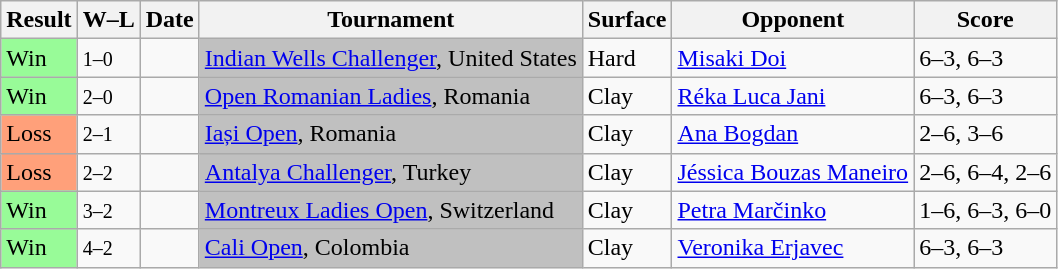<table class="sortable wikitable">
<tr>
<th>Result</th>
<th class=unsortable>W–L</th>
<th>Date</th>
<th>Tournament</th>
<th>Surface</th>
<th>Opponent</th>
<th class=unsortable>Score</th>
</tr>
<tr>
<td bgcolor=98fb98>Win</td>
<td><small>1–0</small></td>
<td><a href='#'></a></td>
<td bgcolor=silver><a href='#'>Indian Wells Challenger</a>, United States</td>
<td>Hard</td>
<td> <a href='#'>Misaki Doi</a></td>
<td>6–3, 6–3</td>
</tr>
<tr>
<td bgcolor=98fb98>Win</td>
<td><small>2–0</small></td>
<td><a href='#'></a></td>
<td bgcolor=silver><a href='#'>Open Romanian Ladies</a>, Romania</td>
<td>Clay</td>
<td> <a href='#'>Réka Luca Jani</a></td>
<td>6–3, 6–3</td>
</tr>
<tr>
<td style="background:#ffa07a;">Loss</td>
<td><small>2–1</small></td>
<td><a href='#'></a></td>
<td bgcolor=silver><a href='#'>Iași Open</a>, Romania</td>
<td>Clay</td>
<td> <a href='#'>Ana Bogdan</a></td>
<td>2–6, 3–6</td>
</tr>
<tr>
<td style="background:#ffa07a;">Loss</td>
<td><small>2–2</small></td>
<td><a href='#'></a></td>
<td bgcolor=silver><a href='#'>Antalya Challenger</a>, Turkey</td>
<td>Clay</td>
<td> <a href='#'>Jéssica Bouzas Maneiro</a></td>
<td>2–6, 6–4, 2–6</td>
</tr>
<tr>
<td bgcolor=98fb98>Win</td>
<td><small>3–2</small></td>
<td><a href='#'></a></td>
<td bgcolor=silver><a href='#'>Montreux Ladies Open</a>, Switzerland</td>
<td>Clay</td>
<td> <a href='#'>Petra Marčinko</a></td>
<td>1–6, 6–3, 6–0</td>
</tr>
<tr>
<td bgcolor=98fb98>Win</td>
<td><small>4–2</small></td>
<td><a href='#'></a></td>
<td bgcolor=silver><a href='#'>Cali Open</a>, Colombia</td>
<td>Clay</td>
<td> <a href='#'>Veronika Erjavec</a></td>
<td>6–3, 6–3</td>
</tr>
</table>
